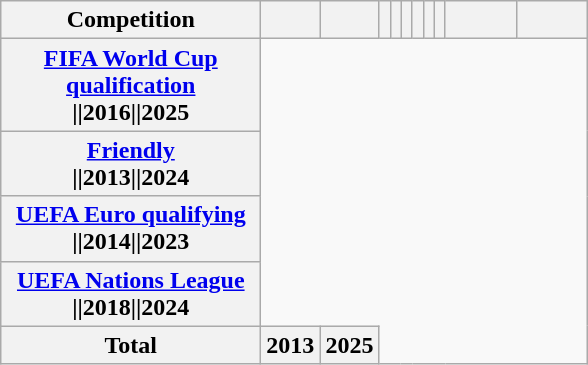<table class="wikitable sortable plainrowheaders" style="text-align:center">
<tr>
<th scope=col width=166>Competition</th>
<th scope=col></th>
<th scope=col></th>
<th scope=col></th>
<th scope=col></th>
<th scope=col></th>
<th scope=col></th>
<th scope=col></th>
<th scope=col></th>
<th scope=col width=40></th>
<th scope=col width=40></th>
</tr>
<tr>
<th scope=row><a href='#'>FIFA World Cup qualification</a><br>||2016||2025</th>
</tr>
<tr>
<th scope=row><a href='#'>Friendly</a><br>||2013||2024</th>
</tr>
<tr>
<th scope=row><a href='#'>UEFA Euro qualifying</a><br>||2014||2023</th>
</tr>
<tr>
<th scope=row><a href='#'>UEFA Nations League</a><br>||2018||2024</th>
</tr>
<tr class=sortbottom>
<th scope=row><strong>Total</strong><br></th>
<th>2013</th>
<th>2025</th>
</tr>
</table>
